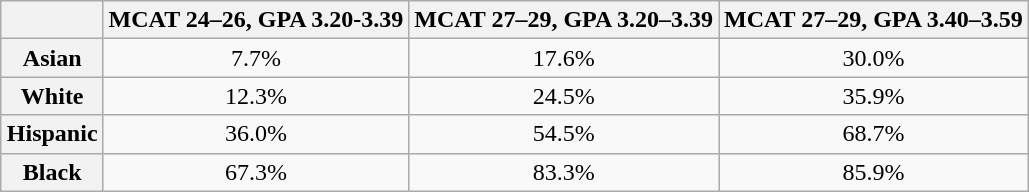<table style="text-align:center; float:right; clear:right; margin-left:4em; margin:auto;"  class="wikitable">
<tr>
<th></th>
<th>MCAT 24–26, GPA 3.20-3.39</th>
<th>MCAT 27–29, GPA 3.20–3.39</th>
<th>MCAT 27–29, GPA 3.40–3.59</th>
</tr>
<tr>
<th>Asian</th>
<td>7.7%</td>
<td>17.6%</td>
<td>30.0%</td>
</tr>
<tr>
<th>White</th>
<td>12.3%</td>
<td>24.5%</td>
<td>35.9%</td>
</tr>
<tr>
<th>Hispanic</th>
<td>36.0%</td>
<td>54.5%</td>
<td>68.7%</td>
</tr>
<tr>
<th>Black</th>
<td>67.3%</td>
<td>83.3%</td>
<td>85.9%</td>
</tr>
</table>
